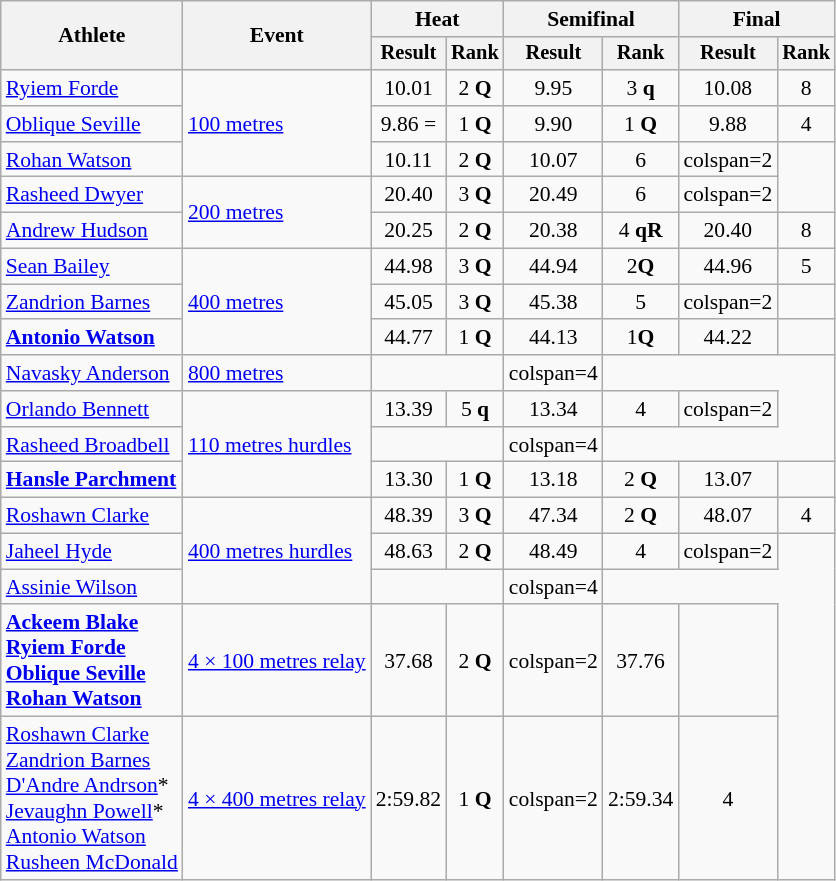<table class="wikitable" style="font-size:90%">
<tr>
<th rowspan="2">Athlete</th>
<th rowspan="2">Event</th>
<th colspan="2">Heat</th>
<th colspan="2">Semifinal</th>
<th colspan="2">Final</th>
</tr>
<tr style="font-size:95%">
<th>Result</th>
<th>Rank</th>
<th>Result</th>
<th>Rank</th>
<th>Result</th>
<th>Rank</th>
</tr>
<tr align=center>
<td align=left><a href='#'>Ryiem Forde</a></td>
<td align=left rowspan=3><a href='#'>100 metres</a></td>
<td>10.01</td>
<td>2 <strong>Q</strong></td>
<td>9.95 </td>
<td>3 <strong>q</strong></td>
<td>10.08</td>
<td>8</td>
</tr>
<tr align=center>
<td align=left><a href='#'>Oblique Seville</a></td>
<td>9.86 =</td>
<td>1 <strong>Q</strong></td>
<td>9.90</td>
<td>1 <strong>Q</strong></td>
<td>9.88</td>
<td>4</td>
</tr>
<tr align=center>
<td align=left><a href='#'>Rohan Watson</a></td>
<td>10.11</td>
<td>2 <strong>Q</strong></td>
<td>10.07</td>
<td>6</td>
<td>colspan=2 </td>
</tr>
<tr align=center>
<td align=left><a href='#'>Rasheed Dwyer</a></td>
<td align=left rowspan=2><a href='#'>200 metres</a></td>
<td>20.40</td>
<td>3 <strong>Q</strong></td>
<td>20.49</td>
<td>6</td>
<td>colspan=2 </td>
</tr>
<tr align=center>
<td align=left><a href='#'>Andrew Hudson</a></td>
<td>20.25</td>
<td>2 <strong>Q</strong></td>
<td>20.38</td>
<td>4 <strong>qR</strong></td>
<td>20.40</td>
<td>8</td>
</tr>
<tr align=center>
<td align=left><a href='#'>Sean Bailey</a></td>
<td align=left rowspan=3><a href='#'>400 metres</a></td>
<td>44.98</td>
<td>3 <strong>Q</strong></td>
<td>44.94</td>
<td>2<strong>Q</strong></td>
<td>44.96</td>
<td>5</td>
</tr>
<tr align=center>
<td align=left><a href='#'>Zandrion Barnes</a></td>
<td>45.05</td>
<td>3 <strong>Q</strong></td>
<td>45.38</td>
<td>5</td>
<td>colspan=2 </td>
</tr>
<tr align=center>
<td align=left><strong><a href='#'>Antonio Watson</a></strong></td>
<td>44.77</td>
<td>1 <strong>Q</strong></td>
<td>44.13 </td>
<td>1<strong>Q</strong></td>
<td>44.22</td>
<td></td>
</tr>
<tr align=center>
<td align=left><a href='#'>Navasky Anderson</a></td>
<td align=left><a href='#'>800 metres</a></td>
<td colspan=2></td>
<td>colspan=4 </td>
</tr>
<tr align=center>
<td align=left><a href='#'>Orlando Bennett</a></td>
<td align=left rowspan=3><a href='#'>110 metres hurdles</a></td>
<td>13.39</td>
<td>5 <strong>q</strong></td>
<td>13.34</td>
<td>4</td>
<td>colspan=2 </td>
</tr>
<tr align=center>
<td align=left><a href='#'>Rasheed Broadbell</a></td>
<td colspan=2></td>
<td>colspan=4 </td>
</tr>
<tr align=center>
<td align=left><strong><a href='#'>Hansle Parchment</a></strong></td>
<td>13.30</td>
<td>1 <strong>Q</strong></td>
<td>13.18</td>
<td>2 <strong>Q</strong></td>
<td>13.07 </td>
<td></td>
</tr>
<tr align=center>
<td align=left><a href='#'>Roshawn Clarke</a></td>
<td align=left rowspan=3><a href='#'>400 metres hurdles</a></td>
<td>48.39</td>
<td>3 <strong>Q</strong></td>
<td>47.34 </td>
<td>2 <strong>Q</strong></td>
<td>48.07</td>
<td>4</td>
</tr>
<tr align=center>
<td align=left><a href='#'>Jaheel Hyde</a></td>
<td>48.63</td>
<td>2 <strong>Q</strong></td>
<td>48.49</td>
<td>4</td>
<td>colspan=2 </td>
</tr>
<tr align=center>
<td align=left><a href='#'>Assinie Wilson</a></td>
<td colspan=2></td>
<td>colspan=4 </td>
</tr>
<tr align=center>
<td align=left><strong><a href='#'>Ackeem Blake</a><br><a href='#'>Ryiem Forde</a><br><a href='#'>Oblique Seville</a><br><a href='#'>Rohan Watson</a></strong></td>
<td align=left><a href='#'>4 × 100 metres relay</a></td>
<td>37.68 </td>
<td>2 <strong>Q</strong></td>
<td>colspan=2</td>
<td>37.76</td>
<td></td>
</tr>
<tr align=center>
<td align=left><a href='#'>Roshawn Clarke</a><br><a href='#'>Zandrion Barnes</a><br><a href='#'>D'Andre Andrson</a>*<br><a href='#'>Jevaughn Powell</a>*<br><a href='#'>Antonio Watson</a><br><a href='#'>Rusheen McDonald</a></td>
<td align=left><a href='#'>4 × 400 metres relay</a></td>
<td>2:59.82 </td>
<td>1 <strong>Q</strong></td>
<td>colspan=2</td>
<td>2:59.34 </td>
<td>4</td>
</tr>
</table>
